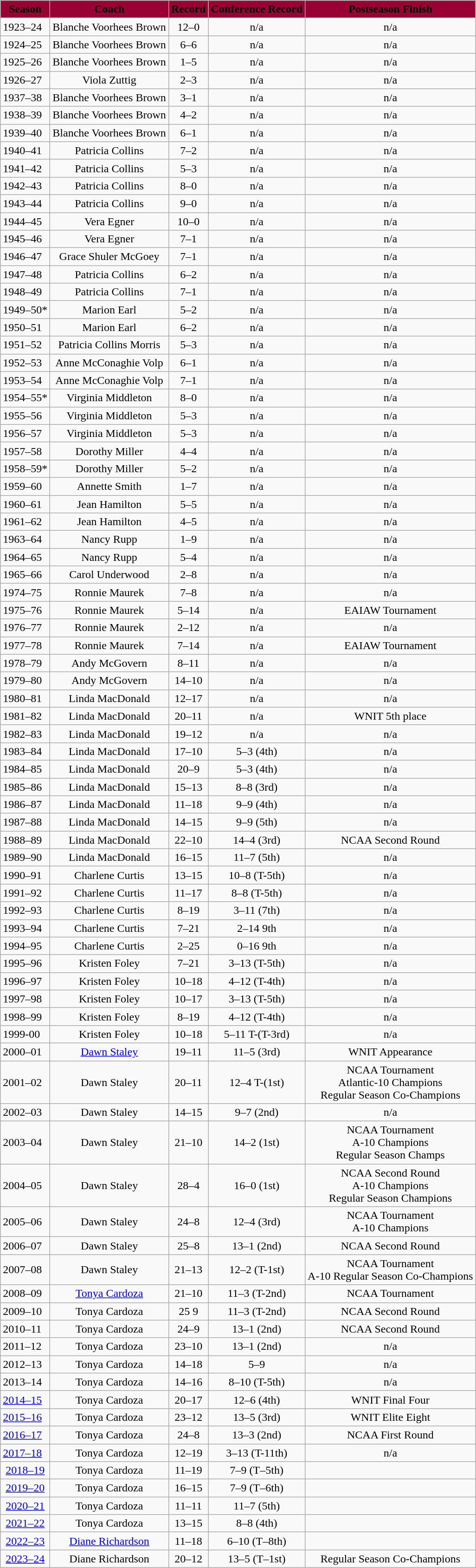<table class="wikitable" style="text-align:center">
<tr style="background:#903;">
<td><span><strong>Season</strong></span></td>
<td><span><strong>Coach</strong></span></td>
<td><span><strong>Record</strong></span></td>
<td><span><strong>Conference Record</strong></span></td>
<td><span><strong>Postseason Finish</strong> </span></td>
</tr>
<tr>
<td style="text-align:left">1923–24</td>
<td>Blanche Voorhees Brown</td>
<td>12–0</td>
<td>n/a</td>
<td>n/a</td>
</tr>
<tr>
<td style="text-align:left">1924–25</td>
<td>Blanche Voorhees Brown</td>
<td>6–6</td>
<td>n/a</td>
<td>n/a</td>
</tr>
<tr>
<td style="text-align:left">1925–26</td>
<td>Blanche Voorhees Brown</td>
<td>1–5</td>
<td>n/a</td>
<td>n/a</td>
</tr>
<tr>
<td style="text-align:left">1926–27</td>
<td>Viola Zuttig</td>
<td>2–3</td>
<td>n/a</td>
<td>n/a</td>
</tr>
<tr>
<td style="text-align:left">1937–38</td>
<td>Blanche Voorhees Brown</td>
<td>3–1</td>
<td>n/a</td>
<td>n/a</td>
</tr>
<tr>
<td style="text-align:left">1938–39</td>
<td>Blanche Voorhees Brown</td>
<td>4–2</td>
<td>n/a</td>
<td>n/a</td>
</tr>
<tr>
<td style="text-align:left">1939–40</td>
<td>Blanche Voorhees Brown</td>
<td>6–1</td>
<td>n/a</td>
<td>n/a</td>
</tr>
<tr>
<td style="text-align:left">1940–41</td>
<td>Patricia Collins</td>
<td>7–2</td>
<td>n/a</td>
<td>n/a</td>
</tr>
<tr>
<td style="text-align:left">1941–42</td>
<td>Patricia Collins</td>
<td>5–3</td>
<td>n/a</td>
<td>n/a</td>
</tr>
<tr>
<td style="text-align:left">1942–43</td>
<td>Patricia Collins</td>
<td>8–0</td>
<td>n/a</td>
<td>n/a</td>
</tr>
<tr>
<td style="text-align:left">1943–44</td>
<td>Patricia Collins</td>
<td>9–0</td>
<td>n/a</td>
<td>n/a</td>
</tr>
<tr>
<td style="text-align:left">1944–45</td>
<td>Vera Egner</td>
<td>10–0</td>
<td>n/a</td>
<td>n/a</td>
</tr>
<tr>
<td style="text-align:left">1945–46</td>
<td>Vera Egner</td>
<td>7–1</td>
<td>n/a</td>
<td>n/a</td>
</tr>
<tr>
<td style="text-align:left">1946–47</td>
<td>Grace Shuler McGoey</td>
<td>7–1</td>
<td>n/a</td>
<td>n/a</td>
</tr>
<tr>
<td style="text-align:left">1947–48</td>
<td>Patricia Collins</td>
<td>6–2</td>
<td>n/a</td>
<td>n/a</td>
</tr>
<tr>
<td style="text-align:left">1948–49</td>
<td>Patricia Collins</td>
<td>7–1</td>
<td>n/a</td>
<td>n/a</td>
</tr>
<tr>
<td style="text-align:left">1949–50*</td>
<td>Marion Earl</td>
<td>5–2</td>
<td>n/a</td>
<td>n/a</td>
</tr>
<tr>
<td style="text-align:left">1950–51</td>
<td>Marion Earl</td>
<td>6–2</td>
<td>n/a</td>
<td>n/a</td>
</tr>
<tr>
<td style="text-align:left">1951–52</td>
<td>Patricia Collins Morris</td>
<td>5–3</td>
<td>n/a</td>
<td>n/a</td>
</tr>
<tr>
<td style="text-align:left">1952–53</td>
<td>Anne McConaghie Volp</td>
<td>6–1</td>
<td>n/a</td>
<td>n/a</td>
</tr>
<tr>
<td style="text-align:left">1953–54</td>
<td>Anne McConaghie Volp</td>
<td>7–1</td>
<td>n/a</td>
<td>n/a</td>
</tr>
<tr>
<td style="text-align:left">1954–55*</td>
<td>Virginia Middleton</td>
<td>8–0</td>
<td>n/a</td>
<td>n/a</td>
</tr>
<tr>
<td style="text-align:left">1955–56</td>
<td>Virginia Middleton</td>
<td>5–3</td>
<td>n/a</td>
<td>n/a</td>
</tr>
<tr>
<td style="text-align:left">1956–57</td>
<td>Virginia Middleton</td>
<td>5–3</td>
<td>n/a</td>
<td>n/a</td>
</tr>
<tr>
<td style="text-align:left">1957–58</td>
<td>Dorothy Miller</td>
<td>4–4</td>
<td>n/a</td>
<td>n/a</td>
</tr>
<tr>
<td style="text-align:left">1958–59*</td>
<td>Dorothy Miller</td>
<td>5–2</td>
<td>n/a</td>
<td>n/a</td>
</tr>
<tr>
<td style="text-align:left">1959–60</td>
<td>Annette Smith</td>
<td>1–7</td>
<td>n/a</td>
<td>n/a</td>
</tr>
<tr>
<td style="text-align:left">1960–61</td>
<td>Jean Hamilton</td>
<td>5–5</td>
<td>n/a</td>
<td>n/a</td>
</tr>
<tr>
<td style="text-align:left">1961–62</td>
<td>Jean Hamilton</td>
<td>4–5</td>
<td>n/a</td>
<td>n/a</td>
</tr>
<tr>
<td style="text-align:left">1963–64</td>
<td>Nancy Rupp</td>
<td>1–9</td>
<td>n/a</td>
<td>n/a</td>
</tr>
<tr>
<td style="text-align:left">1964–65</td>
<td>Nancy Rupp</td>
<td>5–4</td>
<td>n/a</td>
<td>n/a</td>
</tr>
<tr>
<td style="text-align:left">1965–66</td>
<td>Carol Underwood</td>
<td>2–8</td>
<td>n/a</td>
<td>n/a</td>
</tr>
<tr>
<td style="text-align:left">1974–75</td>
<td>Ronnie Maurek</td>
<td>7–8</td>
<td>n/a</td>
<td>n/a</td>
</tr>
<tr>
<td style="text-align:left">1975–76</td>
<td>Ronnie Maurek</td>
<td>5–14</td>
<td>n/a</td>
<td>EAIAW Tournament</td>
</tr>
<tr>
<td style="text-align:left">1976–77</td>
<td>Ronnie Maurek</td>
<td>2–12</td>
<td>n/a</td>
<td>n/a</td>
</tr>
<tr>
<td style="text-align:left">1977–78</td>
<td>Ronnie Maurek</td>
<td>7–14</td>
<td>n/a</td>
<td>EAIAW Tournament</td>
</tr>
<tr>
<td style="text-align:left">1978–79</td>
<td>Andy McGovern</td>
<td>8–11</td>
<td>n/a</td>
<td>n/a</td>
</tr>
<tr>
<td style="text-align:left">1979–80</td>
<td>Andy McGovern</td>
<td>14–10</td>
<td>n/a</td>
<td>n/a</td>
</tr>
<tr>
<td style="text-align:left">1980–81</td>
<td>Linda MacDonald</td>
<td>12–17</td>
<td>n/a</td>
<td>n/a</td>
</tr>
<tr>
<td style="text-align:left">1981–82</td>
<td>Linda MacDonald</td>
<td>20–11</td>
<td>n/a</td>
<td>WNIT 5th place</td>
</tr>
<tr>
<td style="text-align:left">1982–83</td>
<td>Linda MacDonald</td>
<td>19–12</td>
<td>n/a</td>
<td>n/a</td>
</tr>
<tr>
<td style="text-align:left">1983–84</td>
<td>Linda MacDonald</td>
<td>17–10</td>
<td>5–3 (4th)</td>
<td>n/a</td>
</tr>
<tr>
<td style="text-align:left">1984–85</td>
<td>Linda MacDonald</td>
<td>20–9</td>
<td>5–3 (4th)</td>
<td>n/a</td>
</tr>
<tr>
<td style="text-align:left">1985–86</td>
<td>Linda MacDonald</td>
<td>15–13</td>
<td>8–8 (3rd)</td>
<td>n/a</td>
</tr>
<tr>
<td style="text-align:left">1986–87</td>
<td>Linda MacDonald</td>
<td>11–18</td>
<td>9–9 (4th)</td>
<td>n/a</td>
</tr>
<tr>
<td style="text-align:left">1987–88</td>
<td>Linda MacDonald</td>
<td>14–15</td>
<td>9–9 (5th)</td>
<td>n/a</td>
</tr>
<tr>
<td style="text-align:left">1988–89</td>
<td>Linda MacDonald</td>
<td>22–10</td>
<td>14–4 (3rd)</td>
<td>NCAA Second Round</td>
</tr>
<tr>
<td style="text-align:left">1989–90</td>
<td>Linda MacDonald</td>
<td>16–15</td>
<td>11–7 (5th)</td>
<td>n/a</td>
</tr>
<tr>
<td style="text-align:left">1990–91</td>
<td>Charlene Curtis</td>
<td>13–15</td>
<td>10–8 (T-5th)</td>
<td>n/a</td>
</tr>
<tr>
<td style="text-align:left">1991–92</td>
<td>Charlene Curtis</td>
<td>11–17</td>
<td>8–8 (T-5th)</td>
<td>n/a</td>
</tr>
<tr>
<td style="text-align:left">1992–93</td>
<td>Charlene Curtis</td>
<td>8–19</td>
<td>3–11 (7th)</td>
<td>n/a</td>
</tr>
<tr>
<td style="text-align:left">1993–94</td>
<td>Charlene Curtis</td>
<td>7–21</td>
<td>2–14 9th</td>
<td>n/a</td>
</tr>
<tr>
<td style="text-align:left">1994–95</td>
<td>Charlene Curtis</td>
<td>2–25</td>
<td>0–16 9th</td>
<td>n/a</td>
</tr>
<tr>
<td style="text-align:left">1995–96</td>
<td>Kristen Foley</td>
<td>7–21</td>
<td>3–13 (T-5th)</td>
<td>n/a</td>
</tr>
<tr>
<td style="text-align:left">1996–97</td>
<td>Kristen Foley</td>
<td>10–18</td>
<td>4–12 (T-4th)</td>
<td>n/a</td>
</tr>
<tr>
<td style="text-align:left">1997–98</td>
<td>Kristen Foley</td>
<td>10–17</td>
<td>3–13 (T-5th)</td>
<td>n/a</td>
</tr>
<tr>
<td style="text-align:left">1998–99</td>
<td>Kristen Foley</td>
<td>8–19</td>
<td>4–12 (T-4th)</td>
<td>n/a</td>
</tr>
<tr>
<td style="text-align:left">1999-00</td>
<td>Kristen Foley</td>
<td>10–18</td>
<td>5–11 T-(T-3rd)</td>
<td>n/a</td>
</tr>
<tr>
<td style="text-align:left">2000–01</td>
<td><a href='#'>Dawn Staley</a></td>
<td>19–11</td>
<td>11–5 (3rd)</td>
<td>WNIT Appearance</td>
</tr>
<tr>
<td style="text-align:left">2001–02</td>
<td>Dawn Staley</td>
<td>20–11</td>
<td>12–4 T-(1st)</td>
<td>NCAA Tournament<br>Atlantic-10 Champions<br>Regular Season Co-Champions</td>
</tr>
<tr>
<td style="text-align:left">2002–03</td>
<td>Dawn Staley</td>
<td>14–15</td>
<td>9–7 (2nd)</td>
<td>n/a</td>
</tr>
<tr>
<td style="text-align:left">2003–04</td>
<td>Dawn Staley</td>
<td>21–10</td>
<td>14–2 (1st)</td>
<td>NCAA Tournament<br>A-10 Champions<br>Regular Season Champs</td>
</tr>
<tr>
<td style="text-align:left">2004–05</td>
<td>Dawn Staley</td>
<td>28–4</td>
<td>16–0 (1st)</td>
<td>NCAA Second Round<br>A-10 Champions<br>Regular Season Champions</td>
</tr>
<tr>
<td style="text-align:left">2005–06</td>
<td>Dawn Staley</td>
<td>24–8</td>
<td>12–4 (3rd)</td>
<td>NCAA Tournament<br>A-10 Champions</td>
</tr>
<tr>
<td style="text-align:left">2006–07</td>
<td>Dawn Staley</td>
<td>25–8</td>
<td>13–1 (2nd)</td>
<td>NCAA Second Round</td>
</tr>
<tr>
<td style="text-align:left">2007–08</td>
<td>Dawn Staley</td>
<td>21–13</td>
<td>12–2 (T-1st)</td>
<td>NCAA Tournament<br> A-10 Regular Season Co-Champions</td>
</tr>
<tr>
<td style="text-align:left">2008–09</td>
<td><a href='#'>Tonya Cardoza</a></td>
<td>21–10</td>
<td>11–3 (T-2nd)</td>
<td>NCAA Tournament</td>
</tr>
<tr>
<td style="text-align:left">2009–10</td>
<td>Tonya Cardoza</td>
<td>25 9</td>
<td>11–3 (T-2nd)</td>
<td>NCAA Second Round</td>
</tr>
<tr>
<td style="text-align:left">2010–11</td>
<td>Tonya Cardoza</td>
<td>24–9</td>
<td>13–1 (2nd)</td>
<td>NCAA Second Round</td>
</tr>
<tr>
<td style="text-align:left">2011–12</td>
<td>Tonya Cardoza</td>
<td>23–10</td>
<td>13–1 (2nd)</td>
<td>n/a</td>
</tr>
<tr>
<td style="text-align:left">2012–13</td>
<td>Tonya Cardoza</td>
<td>14–18</td>
<td>5–9</td>
<td>n/a</td>
</tr>
<tr>
<td style="text-align:left">2013–14</td>
<td>Tonya Cardoza</td>
<td>14–16</td>
<td>8–10 (T-5th)</td>
<td>n/a</td>
</tr>
<tr>
<td style="text-align:left"><a href='#'>2014–15</a></td>
<td>Tonya Cardoza</td>
<td>20–17</td>
<td>12–6 (4th)</td>
<td>WNIT Final Four</td>
</tr>
<tr>
<td style="text-align:left"><a href='#'>2015–16</a></td>
<td>Tonya Cardoza</td>
<td>23–12</td>
<td>13–5 (3rd)</td>
<td>WNIT Elite Eight</td>
</tr>
<tr>
<td style="text-align:left"><a href='#'>2016–17</a></td>
<td>Tonya Cardoza</td>
<td>24–8</td>
<td>13–3 (2nd)</td>
<td>NCAA First Round</td>
</tr>
<tr>
<td style="text-align:left"><a href='#'>2017–18</a></td>
<td>Tonya Cardoza</td>
<td>12–19</td>
<td>3–13 (T-11th)</td>
<td>n/a</td>
</tr>
<tr>
<td><a href='#'>2018–19</a></td>
<td>Tonya Cardoza</td>
<td>11–19</td>
<td>7–9 (T–5th)</td>
<td></td>
</tr>
<tr>
<td><a href='#'>2019–20</a></td>
<td>Tonya Cardoza</td>
<td>16–15</td>
<td>7–9 (T–6th)</td>
<td></td>
</tr>
<tr>
<td><a href='#'>2020–21</a></td>
<td>Tonya Cardoza</td>
<td>11–11</td>
<td>11–7 (5th)</td>
<td></td>
</tr>
<tr>
<td><a href='#'>2021–22</a></td>
<td>Tonya Cardoza</td>
<td>13–15</td>
<td>8–8 (4th)</td>
<td></td>
</tr>
<tr>
<td><a href='#'>2022–23</a></td>
<td><a href='#'>Diane Richardson</a></td>
<td>11–18</td>
<td>6–10 (T–8th)</td>
<td></td>
</tr>
<tr>
<td><a href='#'>2023–24</a></td>
<td>Diane Richardson</td>
<td>20–12</td>
<td>13–5 (T–1st)</td>
<td>Regular Season Co-Champions</td>
</tr>
</table>
